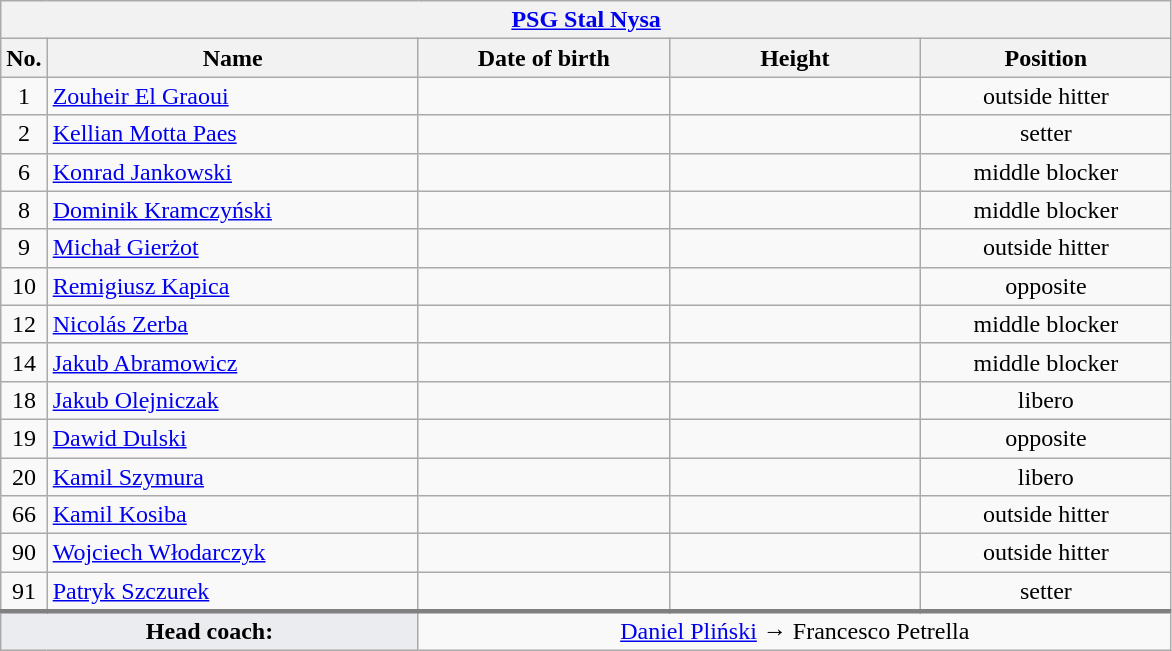<table class="wikitable collapsible collapsed" style="font-size:100%; text-align:center">
<tr>
<th colspan=5 style="width:30em"><a href='#'>PSG Stal Nysa</a></th>
</tr>
<tr>
<th>No.</th>
<th style="width:15em">Name</th>
<th style="width:10em">Date of birth</th>
<th style="width:10em">Height</th>
<th style="width:10em">Position</th>
</tr>
<tr>
<td>1</td>
<td align=left> <a href='#'>Zouheir El Graoui</a></td>
<td align=right></td>
<td></td>
<td>outside hitter</td>
</tr>
<tr>
<td>2</td>
<td align=left> <a href='#'>Kellian Motta Paes</a></td>
<td align=right></td>
<td></td>
<td>setter</td>
</tr>
<tr>
<td>6</td>
<td align=left> <a href='#'>Konrad Jankowski</a></td>
<td align=right></td>
<td></td>
<td>middle blocker</td>
</tr>
<tr>
<td>8</td>
<td align=left> <a href='#'>Dominik Kramczyński</a></td>
<td align=right></td>
<td></td>
<td>middle blocker</td>
</tr>
<tr>
<td>9</td>
<td align=left> <a href='#'>Michał Gierżot</a></td>
<td align=right></td>
<td></td>
<td>outside hitter</td>
</tr>
<tr>
<td>10</td>
<td align=left> <a href='#'>Remigiusz Kapica</a></td>
<td align=right></td>
<td></td>
<td>opposite</td>
</tr>
<tr>
<td>12</td>
<td align=left> <a href='#'>Nicolás Zerba</a></td>
<td align=right></td>
<td></td>
<td>middle blocker</td>
</tr>
<tr>
<td>14</td>
<td align=left> <a href='#'>Jakub Abramowicz</a></td>
<td align=right></td>
<td></td>
<td>middle blocker</td>
</tr>
<tr>
<td>18</td>
<td align=left> <a href='#'>Jakub Olejniczak</a></td>
<td align=right></td>
<td></td>
<td>libero</td>
</tr>
<tr>
<td>19</td>
<td align=left> <a href='#'>Dawid Dulski</a></td>
<td align=right></td>
<td></td>
<td>opposite</td>
</tr>
<tr>
<td>20</td>
<td align=left> <a href='#'>Kamil Szymura</a></td>
<td align=right></td>
<td></td>
<td>libero</td>
</tr>
<tr>
<td>66</td>
<td align=left> <a href='#'>Kamil Kosiba</a></td>
<td align=right></td>
<td></td>
<td>outside hitter</td>
</tr>
<tr>
<td>90</td>
<td align=left> <a href='#'>Wojciech Włodarczyk</a></td>
<td align=right></td>
<td></td>
<td>outside hitter</td>
</tr>
<tr>
<td>91</td>
<td align=left> <a href='#'>Patryk Szczurek</a></td>
<td align=right></td>
<td></td>
<td>setter</td>
</tr>
<tr style="border-top: 3px solid grey">
<td colspan=2 style="background:#EAECF0"><strong>Head coach:</strong></td>
<td colspan=3> <a href='#'>Daniel Pliński</a> →  Francesco Petrella</td>
</tr>
</table>
